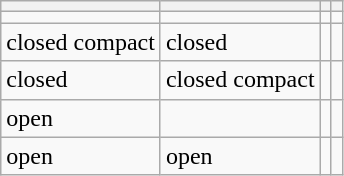<table class="wikitable">
<tr>
<th></th>
<th></th>
<th></th>
<th></th>
</tr>
<tr>
<td></td>
<td></td>
<td></td>
<td></td>
</tr>
<tr>
<td>closed compact</td>
<td>closed</td>
<td></td>
<td></td>
</tr>
<tr>
<td>closed</td>
<td>closed compact</td>
<td></td>
<td></td>
</tr>
<tr>
<td>open</td>
<td></td>
<td></td>
<td></td>
</tr>
<tr>
<td>open</td>
<td>open</td>
<td></td>
<td></td>
</tr>
</table>
